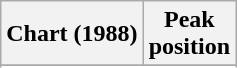<table class="wikitable sortable plainrowheaders" style="text-align:center">
<tr>
<th scope="col">Chart (1988)</th>
<th scope="col">Peak<br>position</th>
</tr>
<tr>
</tr>
<tr>
</tr>
</table>
